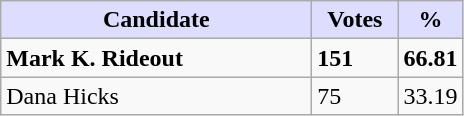<table class="wikitable">
<tr>
<th style="background:#ddf; width:200px;">Candidate</th>
<th style="background:#ddf; width:50px;">Votes</th>
<th style="background:#ddf; width:30px;">%</th>
</tr>
<tr>
<td><strong>Mark K. Rideout</strong></td>
<td><strong>151</strong></td>
<td><strong>66.81</strong></td>
</tr>
<tr>
<td>Dana Hicks</td>
<td>75</td>
<td>33.19</td>
</tr>
</table>
